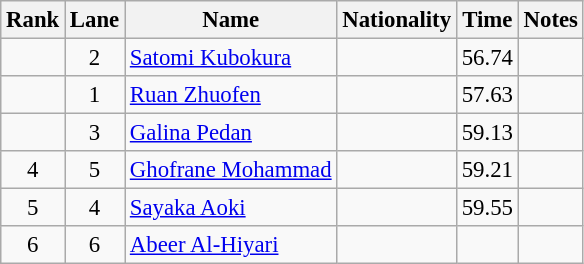<table class="wikitable sortable" style="text-align:center;font-size:95%">
<tr>
<th>Rank</th>
<th>Lane</th>
<th>Name</th>
<th>Nationality</th>
<th>Time</th>
<th>Notes</th>
</tr>
<tr>
<td></td>
<td>2</td>
<td align=left><a href='#'>Satomi Kubokura</a></td>
<td align=left></td>
<td>56.74</td>
<td></td>
</tr>
<tr>
<td></td>
<td>1</td>
<td align=left><a href='#'>Ruan Zhuofen</a></td>
<td align=left></td>
<td>57.63</td>
<td></td>
</tr>
<tr>
<td></td>
<td>3</td>
<td align=left><a href='#'>Galina Pedan</a></td>
<td align=left></td>
<td>59.13</td>
<td></td>
</tr>
<tr>
<td>4</td>
<td>5</td>
<td align=left><a href='#'>Ghofrane Mohammad</a></td>
<td align=left></td>
<td>59.21</td>
<td></td>
</tr>
<tr>
<td>5</td>
<td>4</td>
<td align=left><a href='#'>Sayaka Aoki</a></td>
<td align=left></td>
<td>59.55</td>
<td></td>
</tr>
<tr>
<td>6</td>
<td>6</td>
<td align=left><a href='#'>Abeer Al-Hiyari</a></td>
<td align=left></td>
<td></td>
<td></td>
</tr>
</table>
